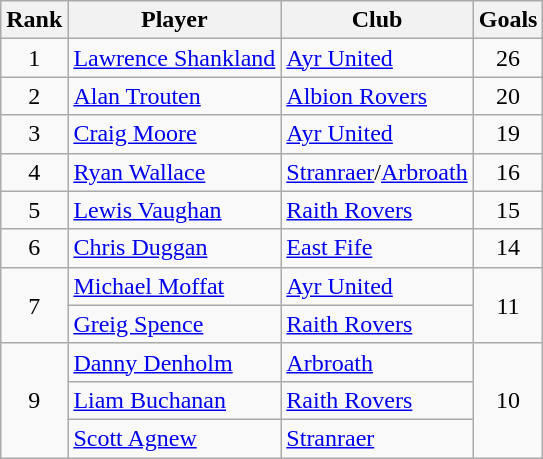<table class="wikitable" style="text-align:center">
<tr>
<th>Rank</th>
<th>Player</th>
<th>Club</th>
<th>Goals</th>
</tr>
<tr>
<td>1</td>
<td align="left"> <a href='#'>Lawrence Shankland</a></td>
<td align="left"><a href='#'>Ayr United</a></td>
<td>26</td>
</tr>
<tr>
<td>2</td>
<td align="left"> <a href='#'>Alan Trouten</a></td>
<td align="left"><a href='#'>Albion Rovers</a></td>
<td>20</td>
</tr>
<tr>
<td>3</td>
<td align="left"> <a href='#'>Craig Moore</a></td>
<td align="left"><a href='#'>Ayr United</a></td>
<td>19</td>
</tr>
<tr>
<td>4</td>
<td align="left"> <a href='#'>Ryan Wallace</a></td>
<td align="left"><a href='#'>Stranraer</a>/<a href='#'>Arbroath</a></td>
<td>16</td>
</tr>
<tr>
<td>5</td>
<td align="left"> <a href='#'>Lewis Vaughan</a></td>
<td align="left"><a href='#'>Raith Rovers</a></td>
<td>15</td>
</tr>
<tr>
<td>6</td>
<td align="left"> <a href='#'>Chris Duggan</a></td>
<td align="left"><a href='#'>East Fife</a></td>
<td>14</td>
</tr>
<tr>
<td rowspan="2">7</td>
<td align="left"> <a href='#'>Michael Moffat</a></td>
<td align="left"><a href='#'>Ayr United</a></td>
<td rowspan="2">11</td>
</tr>
<tr>
<td align="left"> <a href='#'>Greig Spence</a></td>
<td align="left"><a href='#'>Raith Rovers</a></td>
</tr>
<tr>
<td rowspan="3">9</td>
<td align="left"> <a href='#'>Danny Denholm</a></td>
<td align="left"><a href='#'>Arbroath</a></td>
<td rowspan="3">10</td>
</tr>
<tr>
<td align="left"> <a href='#'>Liam Buchanan</a></td>
<td align="left"><a href='#'>Raith Rovers</a></td>
</tr>
<tr>
<td align="left"> <a href='#'>Scott Agnew</a></td>
<td align="left"><a href='#'>Stranraer</a></td>
</tr>
</table>
